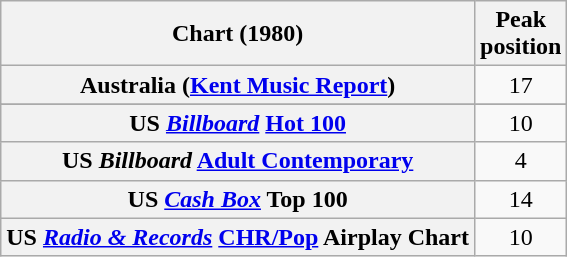<table class="wikitable sortable plainrowheaders" style="text-align:center">
<tr>
<th scope="col">Chart (1980)</th>
<th scope="col">Peak<br>position</th>
</tr>
<tr>
<th scope="row">Australia (<a href='#'>Kent Music Report</a>)</th>
<td>17</td>
</tr>
<tr>
</tr>
<tr>
</tr>
<tr>
</tr>
<tr>
</tr>
<tr>
</tr>
<tr>
</tr>
<tr>
<th scope="row">US <a href='#'><em>Billboard</em></a> <a href='#'>Hot 100</a></th>
<td>10</td>
</tr>
<tr>
<th scope="row">US <em>Billboard</em> <a href='#'>Adult Contemporary</a></th>
<td>4</td>
</tr>
<tr>
<th scope="row">US <a href='#'><em>Cash Box</em></a> Top 100</th>
<td>14</td>
</tr>
<tr>
<th scope="row">US <em><a href='#'>Radio & Records</a></em> <a href='#'>CHR/Pop</a> Airplay Chart</th>
<td>10</td>
</tr>
</table>
